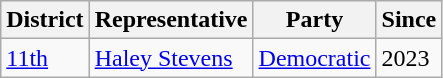<table class="wikitable">
<tr>
<th>District</th>
<th>Representative</th>
<th>Party</th>
<th>Since</th>
</tr>
<tr>
<td><a href='#'>11th</a></td>
<td><a href='#'>Haley Stevens</a></td>
<td><a href='#'>Democratic</a></td>
<td>2023</td>
</tr>
</table>
